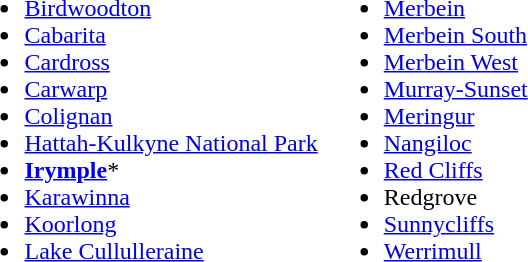<table>
<tr>
<td width=50%><br><ul><li><a href='#'>Birdwoodton</a></li><li><a href='#'>Cabarita</a></li><li><a href='#'>Cardross</a></li><li><a href='#'>Carwarp</a></li><li><a href='#'>Colignan</a></li><li><a href='#'>Hattah-Kulkyne National Park</a></li><li><strong><a href='#'>Irymple</a></strong>*</li><li><a href='#'>Karawinna</a></li><li><a href='#'>Koorlong</a></li><li><a href='#'>Lake Cullulleraine</a></li></ul></td>
<td width=50%><br><ul><li><a href='#'>Merbein</a></li><li><a href='#'>Merbein South</a></li><li><a href='#'>Merbein West</a></li><li><a href='#'>Murray-Sunset</a></li><li><a href='#'>Meringur</a></li><li><a href='#'>Nangiloc</a></li><li><a href='#'>Red Cliffs</a></li><li>Redgrove</li><li><a href='#'>Sunnycliffs</a></li><li><a href='#'>Werrimull</a></li></ul></td>
</tr>
</table>
